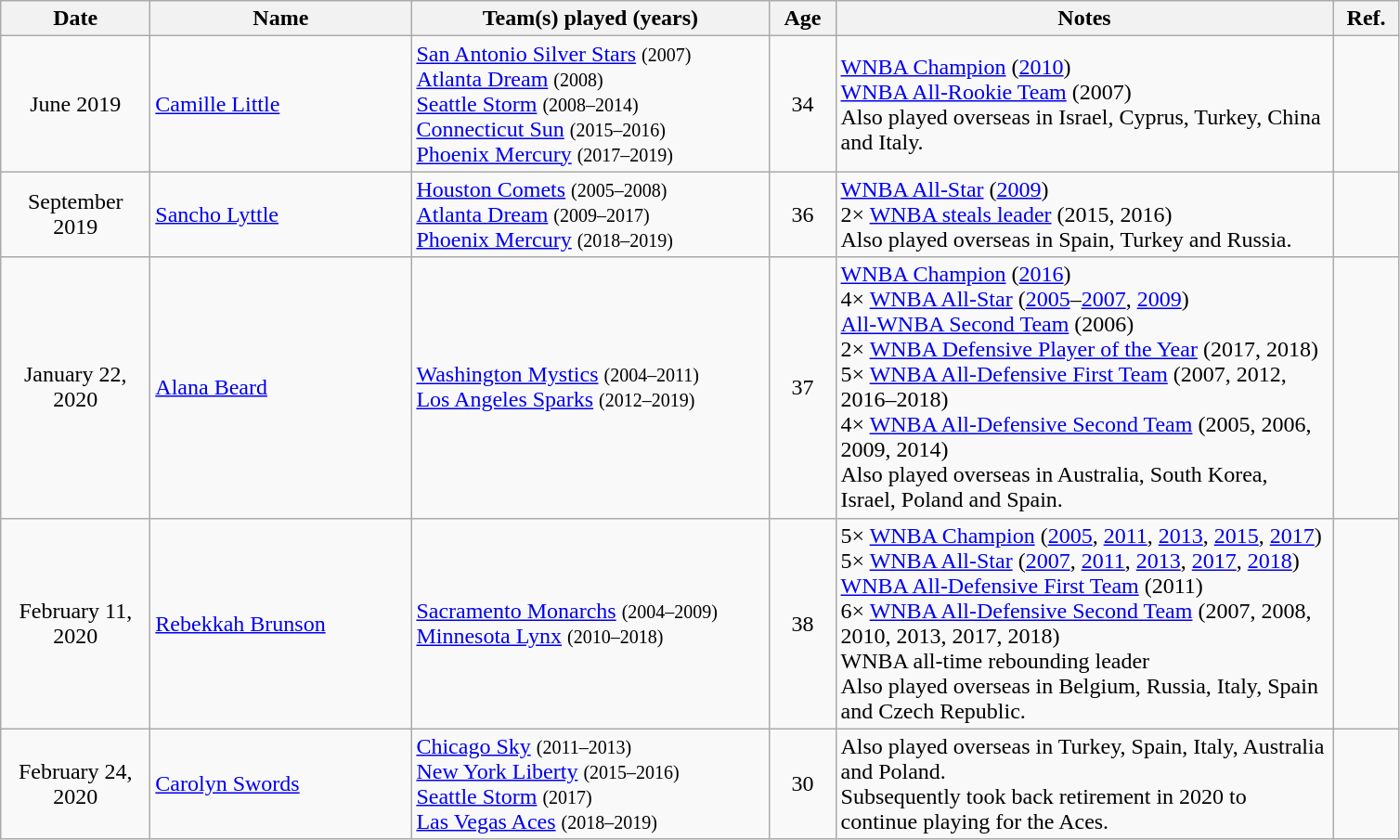<table class="wikitable">
<tr>
<th style="width:100px">Date</th>
<th style="width:180px">Name</th>
<th style="width:250px">Team(s) played (years)</th>
<th style="width:40px">Age</th>
<th style="width:350px">Notes</th>
<th style="width:40px">Ref.</th>
</tr>
<tr>
<td align=center>June 2019</td>
<td> <a href='#'>Camille Little</a></td>
<td><a href='#'>San Antonio Silver Stars</a> <small>(2007)</small> <br><a href='#'>Atlanta Dream</a> <small>(2008)</small> <br><a href='#'>Seattle Storm</a> <small>(2008–2014)</small> <br><a href='#'>Connecticut Sun</a> <small>(2015–2016)</small>  <br><a href='#'>Phoenix Mercury</a> <small>(2017–2019)</small></td>
<td align=center>34</td>
<td><a href='#'>WNBA Champion</a> (<a href='#'>2010</a>) <br> <a href='#'>WNBA All-Rookie Team</a> (2007) <br> Also played overseas in Israel, Cyprus, Turkey, China and Italy.</td>
<td align=center></td>
</tr>
<tr>
<td align=center>September 2019</td>
<td> <a href='#'>Sancho Lyttle</a></td>
<td><a href='#'>Houston Comets</a> <small>(2005–2008)</small> <br><a href='#'>Atlanta Dream</a> <small>(2009–2017)</small> <br><a href='#'>Phoenix Mercury</a> <small>(2018–2019)</small></td>
<td align=center>36</td>
<td><a href='#'>WNBA All-Star</a> (<a href='#'>2009</a>) <br> 2× <a href='#'>WNBA steals leader</a> (2015, 2016) <br> Also played overseas in Spain, Turkey and Russia.</td>
<td align=center></td>
</tr>
<tr>
<td align=center>January 22, 2020</td>
<td> <a href='#'>Alana Beard</a></td>
<td><a href='#'>Washington Mystics</a> <small>(2004–2011)</small> <br><a href='#'>Los Angeles Sparks</a> <small>(2012–2019)</small></td>
<td align=center>37</td>
<td><a href='#'>WNBA Champion</a> (<a href='#'>2016</a>) <br> 4× <a href='#'>WNBA All-Star</a> (<a href='#'>2005</a>–<a href='#'>2007</a>, <a href='#'>2009</a>) <br> <a href='#'>All-WNBA Second Team</a> (2006) <br> 2× <a href='#'>WNBA Defensive Player of the Year</a> (2017, 2018) <br> 5× <a href='#'>WNBA All-Defensive First Team</a> (2007, 2012, 2016–2018) <br> 4× <a href='#'>WNBA All-Defensive Second Team</a> (2005, 2006, 2009, 2014) <br> Also played overseas in Australia, South Korea, Israel, Poland and Spain.</td>
<td align=center> </td>
</tr>
<tr>
<td align=center>February 11, 2020</td>
<td> <a href='#'>Rebekkah Brunson</a></td>
<td><a href='#'>Sacramento Monarchs</a> <small>(2004–2009)</small> <br><a href='#'>Minnesota Lynx</a> <small>(2010–2018)</small></td>
<td align=center>38</td>
<td>5× <a href='#'>WNBA Champion</a> (<a href='#'>2005</a>, <a href='#'>2011</a>, <a href='#'>2013</a>, <a href='#'>2015</a>, <a href='#'>2017</a>) <br> 5× <a href='#'>WNBA All-Star</a> (<a href='#'>2007</a>, <a href='#'>2011</a>, <a href='#'>2013</a>, <a href='#'>2017</a>, <a href='#'>2018</a>) <br> <a href='#'>WNBA All-Defensive First Team</a> (2011) <br> 6× <a href='#'>WNBA All-Defensive Second Team</a> (2007, 2008, 2010, 2013, 2017, 2018) <br> WNBA all-time rebounding leader <br> Also played overseas in Belgium, Russia, Italy, Spain and Czech Republic.</td>
<td align=center> </td>
</tr>
<tr>
<td align=center>February 24, 2020</td>
<td> <a href='#'>Carolyn Swords</a></td>
<td><a href='#'>Chicago Sky</a> <small>(2011–2013)</small> <br><a href='#'>New York Liberty</a> <small>(2015–2016)</small> <br><a href='#'>Seattle Storm</a> <small>(2017)</small> <br><a href='#'>Las Vegas Aces</a> <small>(2018–2019)</small></td>
<td align=center>30</td>
<td>Also played overseas in Turkey, Spain, Italy, Australia and Poland.<br>Subsequently took back retirement in 2020 to continue playing for the Aces.</td>
<td align=center></td>
</tr>
</table>
